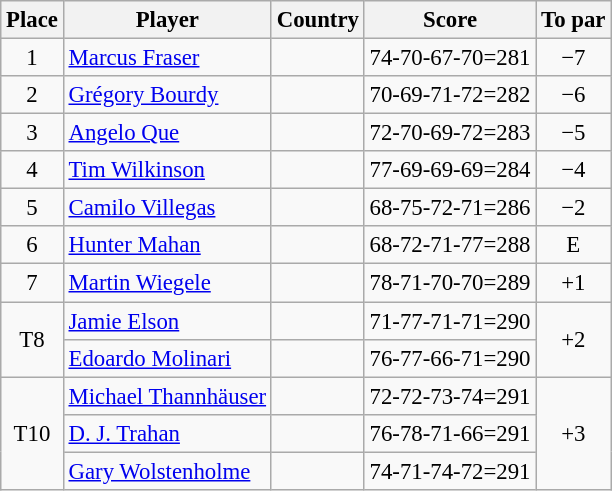<table class="wikitable" style="font-size:95%;">
<tr>
<th>Place</th>
<th>Player</th>
<th>Country</th>
<th>Score</th>
<th>To par</th>
</tr>
<tr>
<td align=center>1</td>
<td><a href='#'>Marcus Fraser</a></td>
<td></td>
<td>74-70-67-70=281</td>
<td align=center>−7</td>
</tr>
<tr>
<td align=center>2</td>
<td><a href='#'>Grégory Bourdy</a></td>
<td></td>
<td>70-69-71-72=282</td>
<td align=center>−6</td>
</tr>
<tr>
<td align=center>3</td>
<td><a href='#'>Angelo Que</a></td>
<td></td>
<td>72-70-69-72=283</td>
<td align=center>−5</td>
</tr>
<tr>
<td align=center>4</td>
<td><a href='#'>Tim Wilkinson</a></td>
<td></td>
<td>77-69-69-69=284</td>
<td align=center>−4</td>
</tr>
<tr>
<td align=center>5</td>
<td><a href='#'>Camilo Villegas</a></td>
<td></td>
<td>68-75-72-71=286</td>
<td align=center>−2</td>
</tr>
<tr>
<td align=center>6</td>
<td><a href='#'>Hunter Mahan</a></td>
<td></td>
<td>68-72-71-77=288</td>
<td align=center>E</td>
</tr>
<tr>
<td align=center>7</td>
<td><a href='#'>Martin Wiegele</a></td>
<td></td>
<td>78-71-70-70=289</td>
<td align=center>+1</td>
</tr>
<tr>
<td align=center rowspan=2>T8</td>
<td><a href='#'>Jamie Elson</a></td>
<td></td>
<td>71-77-71-71=290</td>
<td align=center rowspan=2>+2</td>
</tr>
<tr>
<td><a href='#'>Edoardo Molinari</a></td>
<td></td>
<td>76-77-66-71=290</td>
</tr>
<tr>
<td align=center rowspan=3>T10</td>
<td><a href='#'>Michael Thannhäuser</a></td>
<td></td>
<td>72-72-73-74=291</td>
<td align=center rowspan=3>+3</td>
</tr>
<tr>
<td><a href='#'>D. J. Trahan</a></td>
<td></td>
<td>76-78-71-66=291</td>
</tr>
<tr>
<td><a href='#'>Gary Wolstenholme</a></td>
<td></td>
<td>74-71-74-72=291</td>
</tr>
</table>
